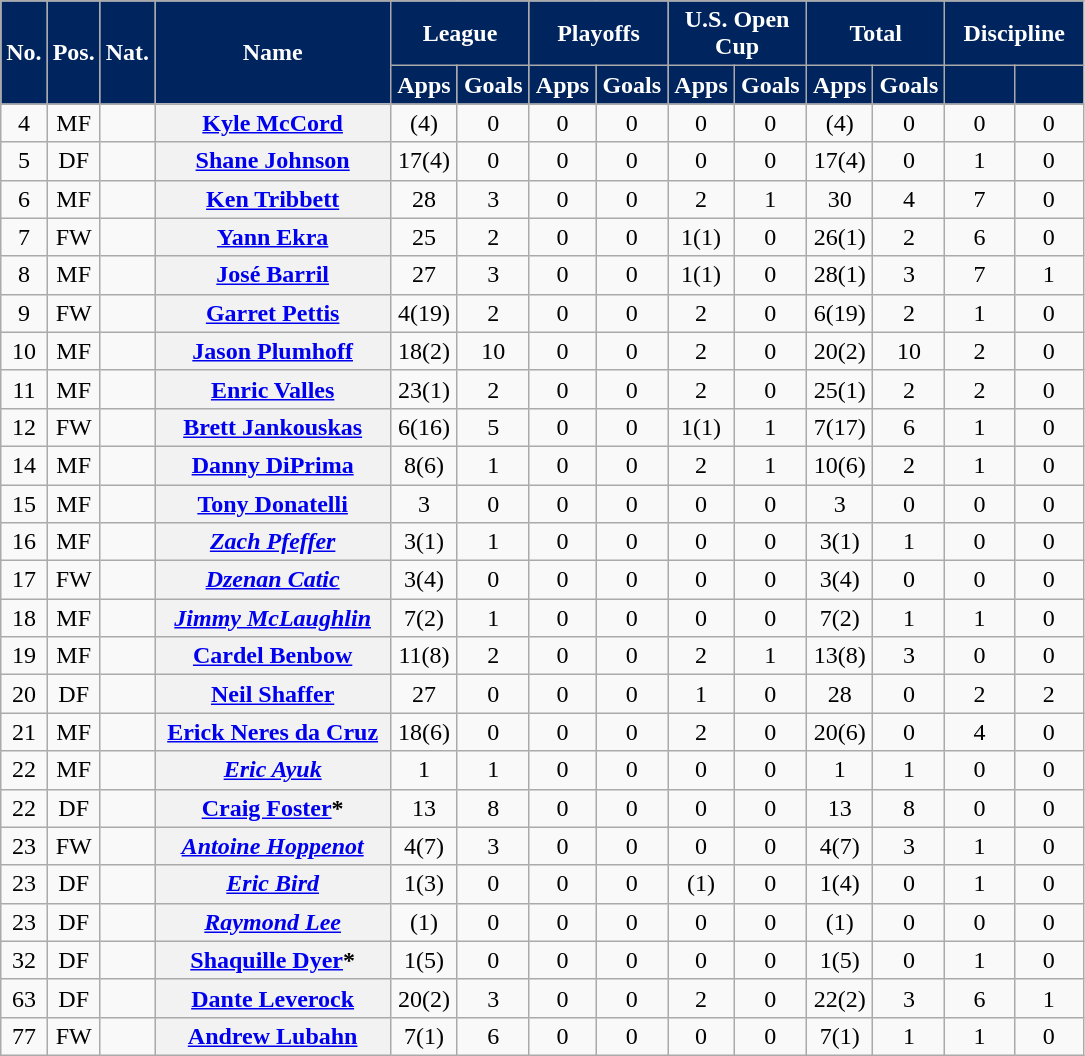<table class="wikitable plainrowheaders" style="text-align:center">
<tr>
<th rowspan="2" style="color:white; background:#00245D;">No.</th>
<th rowspan="2" style="color:white; background:#00245D;">Pos.</th>
<th rowspan="2" style="color:white; background:#00245D;">Nat.</th>
<th rowspan="2" style="color:white; background:#00245D;width:150px;" scope="col">Name</th>
<th colspan="2" style="color:white; background:#00245D;width:85px;">League</th>
<th colspan="2" style="color:white; background:#00245D;width:85px;">Playoffs</th>
<th colspan="2" style="color:white; background:#00245D;width:85px;">U.S. Open Cup</th>
<th colspan="2" style="color:white; background:#00245D;width:85px;">Total</th>
<th colspan="2" style="color:white; background:#00245D;width:85px;">Discipline</th>
</tr>
<tr>
<th scope="col" style="color:white; background:#00245D">Apps</th>
<th scope="col" style="color:white; background:#00245D">Goals</th>
<th scope="col" style="color:white; background:#00245D">Apps</th>
<th scope="col" style="color:white; background:#00245D">Goals</th>
<th scope="col" style="color:white; background:#00245D">Apps</th>
<th scope="col" style="color:white; background:#00245D">Goals</th>
<th scope="col" style="color:white; background:#00245D">Apps</th>
<th scope="col" style="color:white; background:#00245D">Goals</th>
<th scope="col" style="color:white; background:#00245D"></th>
<th scope="col" style="color:white; background:#00245D"></th>
</tr>
<tr>
<td>4</td>
<td>MF</td>
<td align="left"></td>
<th scope="row"><a href='#'>Kyle McCord</a></th>
<td>(4)</td>
<td>0</td>
<td>0</td>
<td>0</td>
<td>0</td>
<td>0</td>
<td>(4)</td>
<td>0</td>
<td>0</td>
<td>0</td>
</tr>
<tr>
<td>5</td>
<td>DF</td>
<td align="left"></td>
<th scope="row"><a href='#'>Shane Johnson</a></th>
<td>17(4)</td>
<td>0</td>
<td>0</td>
<td>0</td>
<td>0</td>
<td>0</td>
<td>17(4)</td>
<td>0</td>
<td>1</td>
<td>0</td>
</tr>
<tr>
<td>6</td>
<td>MF</td>
<td align="left"></td>
<th scope="row"><a href='#'>Ken Tribbett</a></th>
<td>28</td>
<td>3</td>
<td>0</td>
<td>0</td>
<td>2</td>
<td>1</td>
<td>30</td>
<td>4</td>
<td>7</td>
<td>0</td>
</tr>
<tr>
<td>7</td>
<td>FW</td>
<td align="left"></td>
<th scope="row"><a href='#'>Yann Ekra</a></th>
<td>25</td>
<td>2</td>
<td>0</td>
<td>0</td>
<td>1(1)</td>
<td>0</td>
<td>26(1)</td>
<td>2</td>
<td>6</td>
<td>0</td>
</tr>
<tr>
<td>8</td>
<td>MF</td>
<td align="left"></td>
<th scope="row"><a href='#'>José Barril</a></th>
<td>27</td>
<td>3</td>
<td>0</td>
<td>0</td>
<td>1(1)</td>
<td>0</td>
<td>28(1)</td>
<td>3</td>
<td>7</td>
<td>1</td>
</tr>
<tr>
<td>9</td>
<td>FW</td>
<td align="left"></td>
<th scope="row"><a href='#'>Garret Pettis</a></th>
<td>4(19)</td>
<td>2</td>
<td>0</td>
<td>0</td>
<td>2</td>
<td>0</td>
<td>6(19)</td>
<td>2</td>
<td>1</td>
<td>0</td>
</tr>
<tr>
<td>10</td>
<td>MF</td>
<td align="left"></td>
<th scope="row"><a href='#'>Jason Plumhoff</a></th>
<td>18(2)</td>
<td>10</td>
<td>0</td>
<td>0</td>
<td>2</td>
<td>0</td>
<td>20(2)</td>
<td>10</td>
<td>2</td>
<td>0</td>
</tr>
<tr>
<td>11</td>
<td>MF</td>
<td align="left"></td>
<th scope="row"><a href='#'>Enric Valles</a></th>
<td>23(1)</td>
<td>2</td>
<td>0</td>
<td>0</td>
<td>2</td>
<td>0</td>
<td>25(1)</td>
<td>2</td>
<td>2</td>
<td>0</td>
</tr>
<tr>
<td>12</td>
<td>FW</td>
<td align="left"></td>
<th scope="row"><a href='#'>Brett Jankouskas</a></th>
<td>6(16)</td>
<td>5</td>
<td>0</td>
<td>0</td>
<td>1(1)</td>
<td>1</td>
<td>7(17)</td>
<td>6</td>
<td>1</td>
<td>0</td>
</tr>
<tr>
<td>14</td>
<td>MF</td>
<td align="left"></td>
<th scope="row"><a href='#'>Danny DiPrima</a></th>
<td>8(6)</td>
<td>1</td>
<td>0</td>
<td>0</td>
<td>2</td>
<td>1</td>
<td>10(6)</td>
<td>2</td>
<td>1</td>
<td>0</td>
</tr>
<tr>
<td>15</td>
<td>MF</td>
<td align="left"></td>
<th scope="row"><a href='#'>Tony Donatelli</a></th>
<td>3</td>
<td>0</td>
<td>0</td>
<td>0</td>
<td>0</td>
<td>0</td>
<td>3</td>
<td>0</td>
<td>0</td>
<td>0</td>
</tr>
<tr>
<td>16</td>
<td>MF</td>
<td align="left"></td>
<th scope="row"><em><a href='#'>Zach Pfeffer</a></em></th>
<td>3(1)</td>
<td>1</td>
<td>0</td>
<td>0</td>
<td>0</td>
<td>0</td>
<td>3(1)</td>
<td>1</td>
<td>0</td>
<td>0</td>
</tr>
<tr>
<td>17</td>
<td>FW</td>
<td align="left"></td>
<th scope="row"><em><a href='#'>Dzenan Catic</a></em></th>
<td>3(4)</td>
<td>0</td>
<td>0</td>
<td>0</td>
<td>0</td>
<td>0</td>
<td>3(4)</td>
<td>0</td>
<td>0</td>
<td>0</td>
</tr>
<tr>
<td>18</td>
<td>MF</td>
<td align="left"></td>
<th scope="row"><em><a href='#'>Jimmy McLaughlin</a></em></th>
<td>7(2)</td>
<td>1</td>
<td>0</td>
<td>0</td>
<td>0</td>
<td>0</td>
<td>7(2)</td>
<td>1</td>
<td>1</td>
<td>0</td>
</tr>
<tr>
<td>19</td>
<td>MF</td>
<td align="left"></td>
<th scope="row"><a href='#'>Cardel Benbow</a></th>
<td>11(8)</td>
<td>2</td>
<td>0</td>
<td>0</td>
<td>2</td>
<td>1</td>
<td>13(8)</td>
<td>3</td>
<td>0</td>
<td>0</td>
</tr>
<tr>
<td>20</td>
<td>DF</td>
<td align="left"></td>
<th scope="row"><a href='#'>Neil Shaffer</a></th>
<td>27</td>
<td>0</td>
<td>0</td>
<td>0</td>
<td>1</td>
<td>0</td>
<td>28</td>
<td>0</td>
<td>2</td>
<td>2</td>
</tr>
<tr>
<td>21</td>
<td>MF</td>
<td align="left"></td>
<th scope="row"><a href='#'>Erick Neres da Cruz</a></th>
<td>18(6)</td>
<td>0</td>
<td>0</td>
<td>0</td>
<td>2</td>
<td>0</td>
<td>20(6)</td>
<td>0</td>
<td>4</td>
<td>0</td>
</tr>
<tr>
<td>22</td>
<td>MF</td>
<td align="left"></td>
<th scope="row"><em><a href='#'>Eric Ayuk</a></em></th>
<td>1</td>
<td>1</td>
<td>0</td>
<td>0</td>
<td>0</td>
<td>0</td>
<td>1</td>
<td>1</td>
<td>0</td>
<td>0</td>
</tr>
<tr>
<td>22</td>
<td>DF</td>
<td align="left"></td>
<th scope="row"><a href='#'>Craig Foster</a>*</th>
<td>13</td>
<td>8</td>
<td>0</td>
<td>0</td>
<td>0</td>
<td>0</td>
<td>13</td>
<td>8</td>
<td>0</td>
<td>0</td>
</tr>
<tr>
<td>23</td>
<td>FW</td>
<td align="left"></td>
<th scope="row"><em><a href='#'>Antoine Hoppenot</a></em></th>
<td>4(7)</td>
<td>3</td>
<td>0</td>
<td>0</td>
<td>0</td>
<td>0</td>
<td>4(7)</td>
<td>3</td>
<td>1</td>
<td>0</td>
</tr>
<tr>
<td>23</td>
<td>DF</td>
<td align="left"></td>
<th scope="row"><em><a href='#'>Eric Bird</a></em></th>
<td>1(3)</td>
<td>0</td>
<td>0</td>
<td>0</td>
<td>(1)</td>
<td>0</td>
<td>1(4)</td>
<td>0</td>
<td>1</td>
<td>0</td>
</tr>
<tr>
<td>23</td>
<td>DF</td>
<td align="left"></td>
<th scope="row"><em><a href='#'>Raymond Lee</a></em></th>
<td>(1)</td>
<td>0</td>
<td>0</td>
<td>0</td>
<td>0</td>
<td>0</td>
<td>(1)</td>
<td>0</td>
<td>0</td>
<td>0</td>
</tr>
<tr>
<td>32</td>
<td>DF</td>
<td align="left"></td>
<th scope="row"><a href='#'>Shaquille Dyer</a>*</th>
<td>1(5)</td>
<td>0</td>
<td>0</td>
<td>0</td>
<td>0</td>
<td>0</td>
<td>1(5)</td>
<td>0</td>
<td>1</td>
<td>0</td>
</tr>
<tr>
<td>63</td>
<td>DF</td>
<td align="left"></td>
<th scope="row"><a href='#'>Dante Leverock</a></th>
<td>20(2)</td>
<td>3</td>
<td>0</td>
<td>0</td>
<td>2</td>
<td>0</td>
<td>22(2)</td>
<td>3</td>
<td>6</td>
<td>1</td>
</tr>
<tr>
<td>77</td>
<td>FW</td>
<td align="left"></td>
<th scope="row"><a href='#'>Andrew Lubahn</a></th>
<td>7(1)</td>
<td>6</td>
<td>0</td>
<td>0</td>
<td>0</td>
<td>0</td>
<td>7(1)</td>
<td>1</td>
<td>1</td>
<td>0</td>
</tr>
</table>
